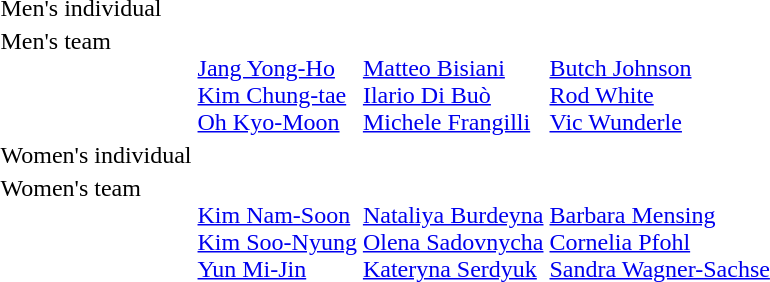<table>
<tr>
<td>Men's individual<br></td>
<td></td>
<td></td>
<td></td>
</tr>
<tr valign="top">
<td>Men's team<br></td>
<td><br><a href='#'>Jang Yong-Ho</a><br><a href='#'>Kim Chung-tae</a><br><a href='#'>Oh Kyo-Moon</a></td>
<td><br><a href='#'>Matteo Bisiani</a><br><a href='#'>Ilario Di Buò</a><br><a href='#'>Michele Frangilli</a></td>
<td><br><a href='#'>Butch Johnson</a><br><a href='#'>Rod White</a><br><a href='#'>Vic Wunderle</a></td>
</tr>
<tr>
<td>Women's individual<br></td>
<td></td>
<td></td>
<td></td>
</tr>
<tr valign="top">
<td>Women's team<br></td>
<td><br><a href='#'>Kim Nam-Soon</a><br><a href='#'>Kim Soo-Nyung</a><br><a href='#'>Yun Mi-Jin</a></td>
<td><br><a href='#'>Nataliya Burdeyna</a><br><a href='#'>Olena Sadovnycha</a><br><a href='#'>Kateryna Serdyuk</a></td>
<td><br><a href='#'>Barbara Mensing</a><br><a href='#'>Cornelia Pfohl</a><br><a href='#'>Sandra Wagner-Sachse</a></td>
</tr>
</table>
